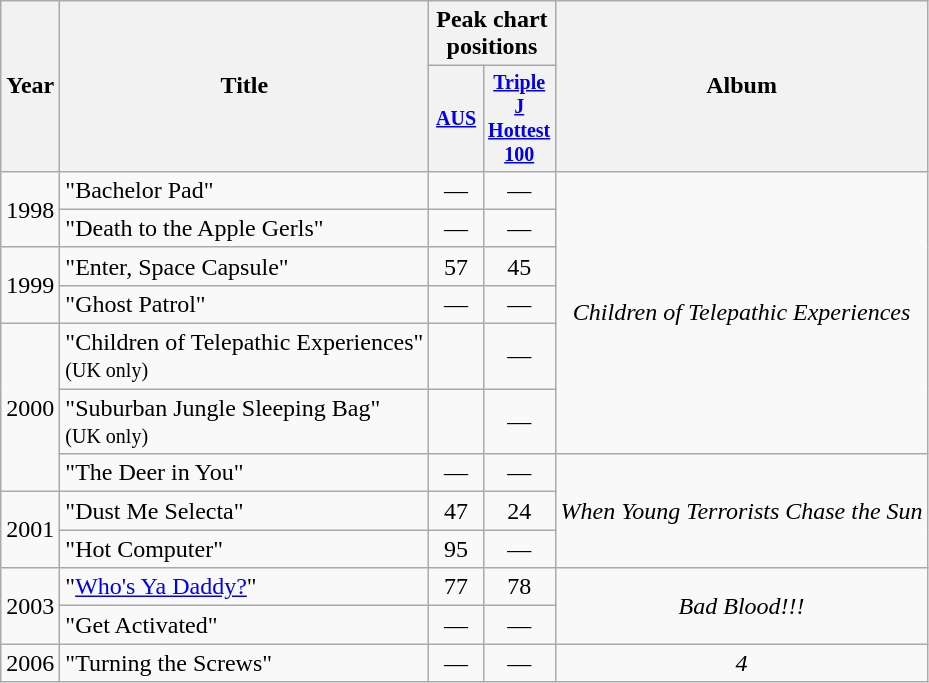<table class="wikitable" style="text-align:center;">
<tr>
<th rowspan="2">Year</th>
<th rowspan="2">Title</th>
<th colspan="2">Peak chart positions</th>
<th rowspan="2">Album</th>
</tr>
<tr style="font-size:smaller;">
<th style="width:30px;"><a href='#'>AUS</a><br></th>
<th style="width:30px;"><a href='#'>Triple J Hottest 100</a><br></th>
</tr>
<tr>
<td rowspan="2">1998</td>
<td style="text-align:left;">"Bachelor Pad"</td>
<td>—</td>
<td>—</td>
<td rowspan="6"><em>Children of Telepathic Experiences</em></td>
</tr>
<tr>
<td style="text-align:left;">"Death to the Apple Gerls"</td>
<td>—</td>
<td>—</td>
</tr>
<tr>
<td rowspan="2">1999</td>
<td style="text-align:left;">"Enter, Space Capsule"</td>
<td>57</td>
<td>45</td>
</tr>
<tr>
<td style="text-align:left;">"Ghost Patrol"</td>
<td>—</td>
<td>—</td>
</tr>
<tr>
<td rowspan="3">2000</td>
<td style="text-align:left;">"Children of Telepathic Experiences"<br><small>(UK only)</small></td>
<td></td>
<td>—</td>
</tr>
<tr>
<td style="text-align:left;">"Suburban Jungle Sleeping Bag"<br><small>(UK only)</small></td>
<td></td>
<td>—</td>
</tr>
<tr>
<td style="text-align:left;">"The Deer in You"</td>
<td>—</td>
<td>—</td>
<td rowspan="3"><em>When Young Terrorists Chase the Sun</em></td>
</tr>
<tr>
<td rowspan="2">2001</td>
<td style="text-align:left;">"Dust Me Selecta"</td>
<td>47</td>
<td>24</td>
</tr>
<tr>
<td style="text-align:left;">"Hot Computer"</td>
<td>95</td>
<td>—</td>
</tr>
<tr>
<td rowspan="2">2003</td>
<td style="text-align:left;">"<a href='#'>Who's Ya Daddy?</a>"</td>
<td>77</td>
<td>78</td>
<td rowspan="2"><em>Bad Blood!!!</em></td>
</tr>
<tr>
<td style="text-align:left;">"Get Activated"</td>
<td>—</td>
<td>—</td>
</tr>
<tr>
<td>2006</td>
<td style="text-align:left;">"Turning the Screws"</td>
<td>—</td>
<td>—</td>
<td><em>4</em></td>
</tr>
</table>
